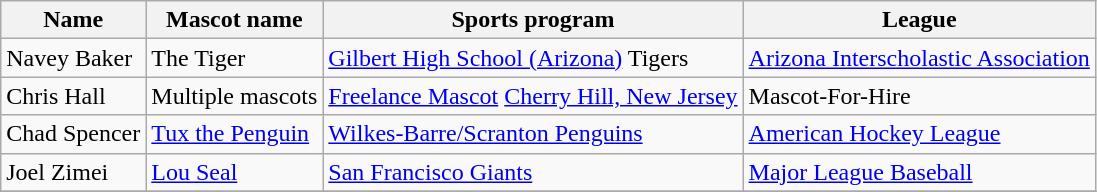<table class="wikitable">
<tr>
<th>Name</th>
<th><strong>Mascot name</strong></th>
<th><strong>Sports program</strong></th>
<th>League</th>
</tr>
<tr>
<td>Navey Baker</td>
<td>The Tiger</td>
<td><a href='#'>Gilbert High School (Arizona)</a> Tigers</td>
<td><a href='#'>Arizona Interscholastic Association</a></td>
</tr>
<tr>
<td>Chris Hall</td>
<td>Multiple mascots</td>
<td><a href='#'>Freelance Mascot</a> <a href='#'>Cherry Hill, New Jersey</a></td>
<td>Mascot-For-Hire</td>
</tr>
<tr>
<td>Chad Spencer</td>
<td><a href='#'>Tux the Penguin</a></td>
<td><a href='#'>Wilkes-Barre/Scranton Penguins</a></td>
<td><a href='#'>American Hockey League</a></td>
</tr>
<tr>
<td>Joel Zimei</td>
<td><a href='#'>Lou Seal</a></td>
<td><a href='#'>San Francisco Giants</a></td>
<td><a href='#'>Major League Baseball</a></td>
</tr>
<tr>
</tr>
</table>
